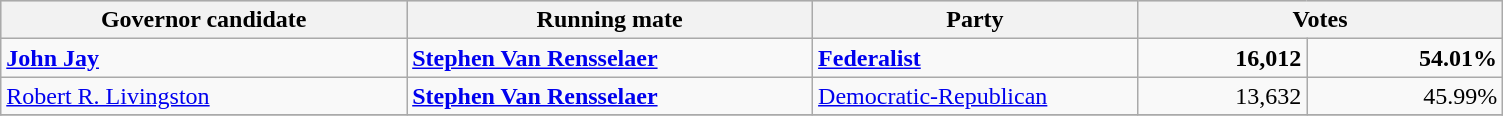<table class=wikitable>
<tr bgcolor=lightgrey>
<th width="20%">Governor candidate</th>
<th width="20%">Running mate</th>
<th width="16%">Party</th>
<th width="18%" colspan="2">Votes</th>
</tr>
<tr>
<td><strong><a href='#'>John Jay</a></strong></td>
<td><strong><a href='#'>Stephen Van Rensselaer</a></strong></td>
<td><strong><a href='#'>Federalist</a></strong></td>
<td align="right"><strong>16,012</strong></td>
<td align="right"><strong>54.01%</strong></td>
</tr>
<tr>
<td><a href='#'>Robert R. Livingston</a></td>
<td><strong><a href='#'>Stephen Van Rensselaer</a></strong></td>
<td><a href='#'>Democratic-Republican</a></td>
<td align="right">13,632</td>
<td align="right">45.99%</td>
</tr>
<tr>
</tr>
</table>
